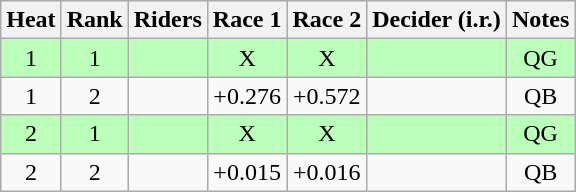<table class="wikitable sortable" style="text-align:center">
<tr>
<th>Heat</th>
<th>Rank</th>
<th>Riders</th>
<th>Race 1</th>
<th>Race 2</th>
<th>Decider (i.r.)</th>
<th>Notes</th>
</tr>
<tr bgcolor=bbffbb>
<td>1</td>
<td>1</td>
<td align="left"></td>
<td>X</td>
<td>X</td>
<td></td>
<td>QG</td>
</tr>
<tr>
<td>1</td>
<td>2</td>
<td align="left"></td>
<td>+0.276</td>
<td>+0.572</td>
<td></td>
<td>QB</td>
</tr>
<tr bgcolor=bbffbb>
<td>2</td>
<td>1</td>
<td align="left"></td>
<td>X</td>
<td>X</td>
<td></td>
<td>QG</td>
</tr>
<tr>
<td>2</td>
<td>2</td>
<td align="left"></td>
<td>+0.015</td>
<td>+0.016</td>
<td></td>
<td>QB</td>
</tr>
</table>
